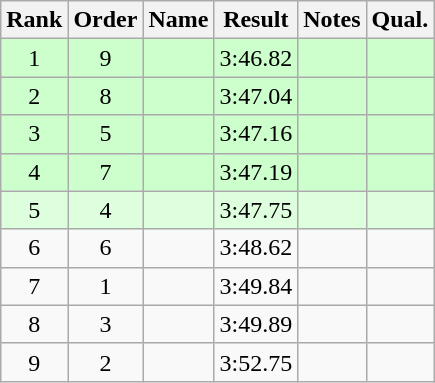<table class="wikitable sortable" style="text-align:center">
<tr>
<th>Rank</th>
<th>Order</th>
<th>Name</th>
<th>Result</th>
<th>Notes</th>
<th>Qual.</th>
</tr>
<tr bgcolor=ccffcc>
<td>1</td>
<td>9</td>
<td align="left"></td>
<td>3:46.82</td>
<td></td>
<td></td>
</tr>
<tr bgcolor=ccffcc>
<td>2</td>
<td>8</td>
<td align="left"></td>
<td>3:47.04</td>
<td></td>
<td></td>
</tr>
<tr bgcolor=ccffcc>
<td>3</td>
<td>5</td>
<td align="left"></td>
<td>3:47.16</td>
<td></td>
<td></td>
</tr>
<tr bgcolor=ccffcc>
<td>4</td>
<td>7</td>
<td align="left"></td>
<td>3:47.19</td>
<td></td>
<td></td>
</tr>
<tr bgcolor=ddffdd>
<td>5</td>
<td>4</td>
<td align="left"></td>
<td>3:47.75</td>
<td></td>
<td></td>
</tr>
<tr>
<td>6</td>
<td>6</td>
<td align="left"></td>
<td>3:48.62</td>
<td></td>
<td></td>
</tr>
<tr>
<td>7</td>
<td>1</td>
<td align="left"></td>
<td>3:49.84</td>
<td></td>
<td></td>
</tr>
<tr>
<td>8</td>
<td>3</td>
<td align="left"></td>
<td>3:49.89</td>
<td></td>
<td></td>
</tr>
<tr>
<td>9</td>
<td>2</td>
<td align="left"></td>
<td>3:52.75</td>
<td></td>
<td></td>
</tr>
</table>
